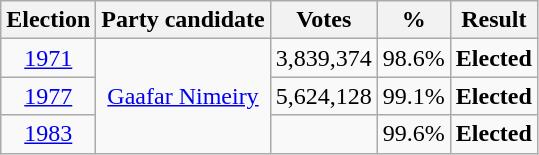<table class=wikitable style=text-align:center>
<tr>
<th>Election</th>
<th>Party candidate</th>
<th>Votes</th>
<th>%</th>
<th>Result</th>
</tr>
<tr>
<td><a href='#'>1971</a> </td>
<td rowspan="3"><a href='#'>Gaafar Nimeiry</a></td>
<td>3,839,374</td>
<td>98.6%</td>
<td><strong>Elected</strong> </td>
</tr>
<tr>
<td><a href='#'>1977</a></td>
<td>5,624,128</td>
<td>99.1%</td>
<td><strong>Elected</strong> </td>
</tr>
<tr>
<td><a href='#'>1983</a></td>
<td></td>
<td>99.6%</td>
<td><strong>Elected</strong> </td>
</tr>
</table>
